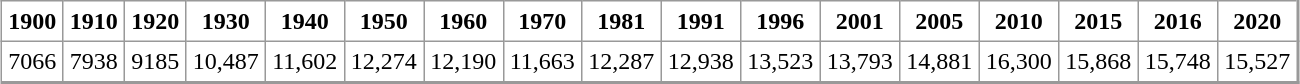<table align="center" rules="all" cellspacing="0" cellpadding="4" style="border: 1px solid #999; border-right: 2px solid #999; border-bottom:2px solid #999">
<tr>
<th>1900</th>
<th>1910</th>
<th>1920</th>
<th>1930</th>
<th>1940</th>
<th>1950</th>
<th>1960</th>
<th>1970</th>
<th>1981</th>
<th>1991</th>
<th>1996</th>
<th>2001</th>
<th>2005</th>
<th>2010</th>
<th>2015</th>
<th>2016</th>
<th>2020</th>
</tr>
<tr>
<td align=center>7066</td>
<td align=center>7938</td>
<td align=center>9185</td>
<td align=center>10,487</td>
<td align=center>11,602</td>
<td align=center>12,274</td>
<td align=center>12,190</td>
<td align=center>11,663</td>
<td align=center>12,287</td>
<td align=center>12,938</td>
<td align=center>13,523</td>
<td align=center>13,793</td>
<td align=center>14,881</td>
<td align=center>16,300</td>
<td align=center>15,868</td>
<td align=center>15,748</td>
<td align=center>15,527</td>
</tr>
</table>
